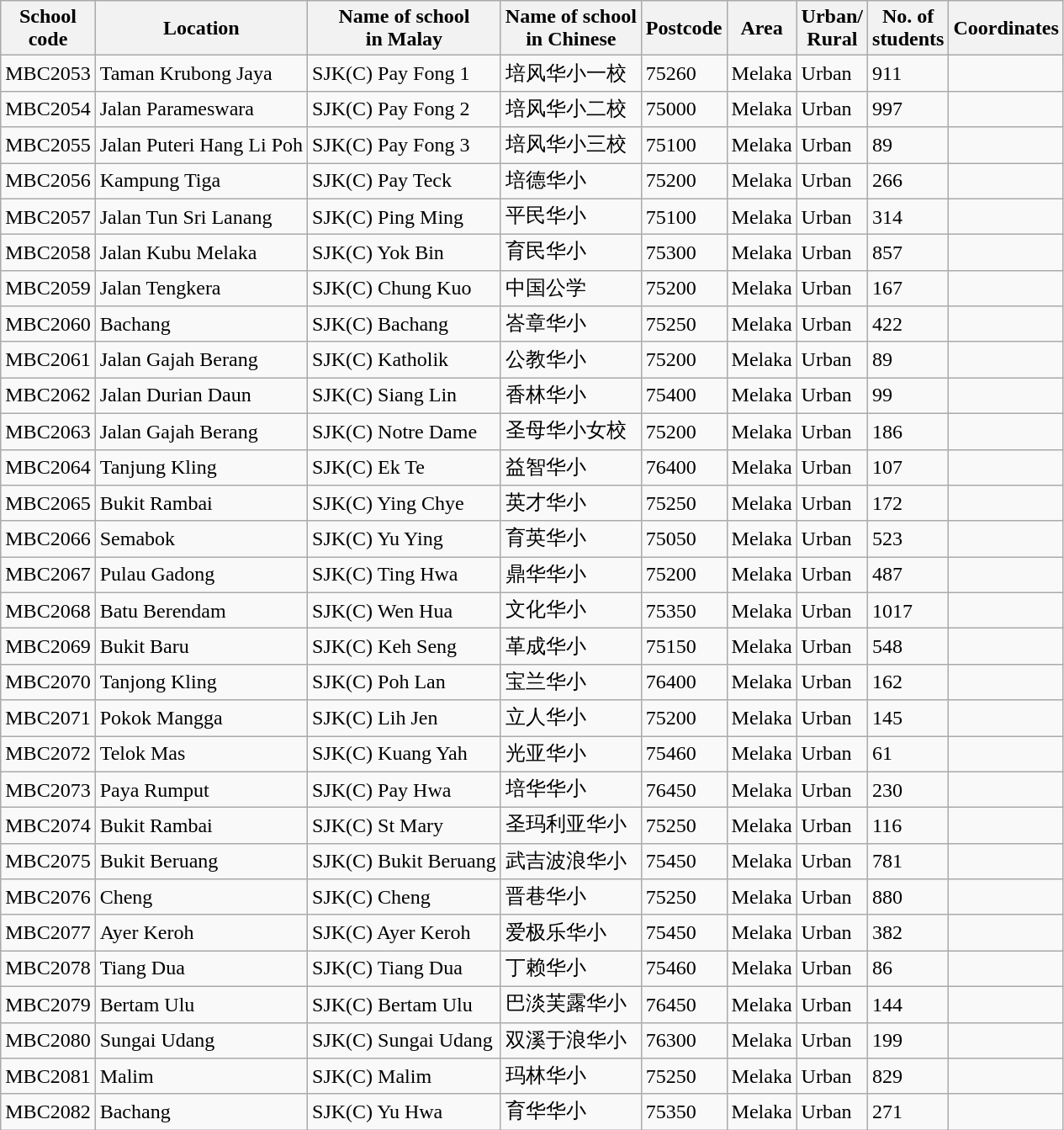<table class="wikitable sortable">
<tr>
<th>School<br>code</th>
<th>Location</th>
<th>Name of school<br>in Malay</th>
<th>Name of school<br>in Chinese</th>
<th>Postcode</th>
<th>Area</th>
<th>Urban/<br>Rural</th>
<th>No. of<br>students</th>
<th>Coordinates</th>
</tr>
<tr>
<td>MBC2053</td>
<td>Taman Krubong Jaya</td>
<td>SJK(C) Pay Fong 1</td>
<td>培风华小一校</td>
<td>75260</td>
<td>Melaka</td>
<td>Urban</td>
<td>911</td>
<td></td>
</tr>
<tr>
<td>MBC2054</td>
<td>Jalan Parameswara</td>
<td>SJK(C) Pay Fong 2</td>
<td>培风华小二校</td>
<td>75000</td>
<td>Melaka</td>
<td>Urban</td>
<td>997</td>
<td></td>
</tr>
<tr>
<td>MBC2055</td>
<td>Jalan Puteri Hang Li Poh</td>
<td>SJK(C) Pay Fong 3</td>
<td>培风华小三校</td>
<td>75100</td>
<td>Melaka</td>
<td>Urban</td>
<td>89</td>
<td></td>
</tr>
<tr>
<td>MBC2056</td>
<td>Kampung Tiga</td>
<td>SJK(C) Pay Teck</td>
<td>培德华小</td>
<td>75200</td>
<td>Melaka</td>
<td>Urban</td>
<td>266</td>
<td></td>
</tr>
<tr>
<td>MBC2057</td>
<td>Jalan Tun Sri Lanang</td>
<td>SJK(C) Ping Ming</td>
<td>平民华小</td>
<td>75100</td>
<td>Melaka</td>
<td>Urban</td>
<td>314</td>
<td></td>
</tr>
<tr>
<td>MBC2058</td>
<td>Jalan Kubu Melaka</td>
<td>SJK(C) Yok Bin</td>
<td>育民华小</td>
<td>75300</td>
<td>Melaka</td>
<td>Urban</td>
<td>857</td>
<td></td>
</tr>
<tr>
<td>MBC2059</td>
<td>Jalan Tengkera</td>
<td>SJK(C) Chung Kuo</td>
<td>中国公学</td>
<td>75200</td>
<td>Melaka</td>
<td>Urban</td>
<td>167</td>
<td></td>
</tr>
<tr>
<td>MBC2060</td>
<td>Bachang</td>
<td>SJK(C) Bachang</td>
<td>峇章华小</td>
<td>75250</td>
<td>Melaka</td>
<td>Urban</td>
<td>422</td>
<td></td>
</tr>
<tr>
<td>MBC2061</td>
<td>Jalan Gajah Berang</td>
<td>SJK(C) Katholik</td>
<td>公教华小</td>
<td>75200</td>
<td>Melaka</td>
<td>Urban</td>
<td>89</td>
<td></td>
</tr>
<tr>
<td>MBC2062</td>
<td>Jalan Durian Daun</td>
<td>SJK(C) Siang Lin</td>
<td>香林华小</td>
<td>75400</td>
<td>Melaka</td>
<td>Urban</td>
<td>99</td>
<td></td>
</tr>
<tr>
<td>MBC2063</td>
<td>Jalan Gajah Berang</td>
<td>SJK(C) Notre Dame</td>
<td>圣母华小女校</td>
<td>75200</td>
<td>Melaka</td>
<td>Urban</td>
<td>186</td>
<td></td>
</tr>
<tr>
<td>MBC2064</td>
<td>Tanjung Kling</td>
<td>SJK(C) Ek Te</td>
<td>益智华小</td>
<td>76400</td>
<td>Melaka</td>
<td>Urban</td>
<td>107</td>
<td></td>
</tr>
<tr>
<td>MBC2065</td>
<td>Bukit Rambai</td>
<td>SJK(C) Ying Chye</td>
<td>英才华小</td>
<td>75250</td>
<td>Melaka</td>
<td>Urban</td>
<td>172</td>
<td></td>
</tr>
<tr>
<td>MBC2066</td>
<td>Semabok</td>
<td>SJK(C) Yu Ying</td>
<td>育英华小</td>
<td>75050</td>
<td>Melaka</td>
<td>Urban</td>
<td>523</td>
<td></td>
</tr>
<tr>
<td>MBC2067</td>
<td>Pulau Gadong</td>
<td>SJK(C) Ting Hwa</td>
<td>鼎华华小</td>
<td>75200</td>
<td>Melaka</td>
<td>Urban</td>
<td>487</td>
<td></td>
</tr>
<tr>
<td>MBC2068</td>
<td>Batu Berendam</td>
<td>SJK(C) Wen Hua</td>
<td>文化华小</td>
<td>75350</td>
<td>Melaka</td>
<td>Urban</td>
<td>1017</td>
<td></td>
</tr>
<tr>
<td>MBC2069</td>
<td>Bukit Baru</td>
<td>SJK(C) Keh Seng</td>
<td>革成华小</td>
<td>75150</td>
<td>Melaka</td>
<td>Urban</td>
<td>548</td>
<td></td>
</tr>
<tr>
<td>MBC2070</td>
<td>Tanjong Kling</td>
<td>SJK(C) Poh Lan</td>
<td>宝兰华小</td>
<td>76400</td>
<td>Melaka</td>
<td>Urban</td>
<td>162</td>
<td></td>
</tr>
<tr>
<td>MBC2071</td>
<td>Pokok Mangga</td>
<td>SJK(C) Lih Jen</td>
<td>立人华小</td>
<td>75200</td>
<td>Melaka</td>
<td>Urban</td>
<td>145</td>
<td></td>
</tr>
<tr>
<td>MBC2072</td>
<td>Telok Mas</td>
<td>SJK(C) Kuang Yah</td>
<td>光亚华小</td>
<td>75460</td>
<td>Melaka</td>
<td>Urban</td>
<td>61</td>
<td></td>
</tr>
<tr>
<td>MBC2073</td>
<td>Paya Rumput</td>
<td>SJK(C) Pay Hwa</td>
<td>培华华小</td>
<td>76450</td>
<td>Melaka</td>
<td>Urban</td>
<td>230</td>
<td></td>
</tr>
<tr>
<td>MBC2074</td>
<td>Bukit Rambai</td>
<td>SJK(C) St Mary</td>
<td>圣玛利亚华小</td>
<td>75250</td>
<td>Melaka</td>
<td>Urban</td>
<td>116</td>
<td></td>
</tr>
<tr>
<td>MBC2075</td>
<td>Bukit Beruang</td>
<td>SJK(C) Bukit Beruang</td>
<td>武吉波浪华小</td>
<td>75450</td>
<td>Melaka</td>
<td>Urban</td>
<td>781</td>
<td></td>
</tr>
<tr>
<td>MBC2076</td>
<td>Cheng</td>
<td>SJK(C) Cheng</td>
<td>晋巷华小</td>
<td>75250</td>
<td>Melaka</td>
<td>Urban</td>
<td>880</td>
<td></td>
</tr>
<tr>
<td>MBC2077</td>
<td>Ayer Keroh</td>
<td>SJK(C) Ayer Keroh</td>
<td>爱极乐华小</td>
<td>75450</td>
<td>Melaka</td>
<td>Urban</td>
<td>382</td>
<td></td>
</tr>
<tr>
<td>MBC2078</td>
<td>Tiang Dua</td>
<td>SJK(C) Tiang Dua</td>
<td>丁赖华小</td>
<td>75460</td>
<td>Melaka</td>
<td>Urban</td>
<td>86</td>
<td></td>
</tr>
<tr>
<td>MBC2079</td>
<td>Bertam Ulu</td>
<td>SJK(C) Bertam Ulu</td>
<td>巴淡芙露华小</td>
<td>76450</td>
<td>Melaka</td>
<td>Urban</td>
<td>144</td>
<td></td>
</tr>
<tr>
<td>MBC2080</td>
<td>Sungai Udang</td>
<td>SJK(C) Sungai Udang</td>
<td>双溪于浪华小</td>
<td>76300</td>
<td>Melaka</td>
<td>Urban</td>
<td>199</td>
<td></td>
</tr>
<tr>
<td>MBC2081</td>
<td>Malim</td>
<td>SJK(C) Malim</td>
<td>玛林华小</td>
<td>75250</td>
<td>Melaka</td>
<td>Urban</td>
<td>829</td>
<td></td>
</tr>
<tr>
<td>MBC2082</td>
<td>Bachang</td>
<td>SJK(C) Yu Hwa</td>
<td>育华华小</td>
<td>75350</td>
<td>Melaka</td>
<td>Urban</td>
<td>271</td>
<td></td>
</tr>
</table>
